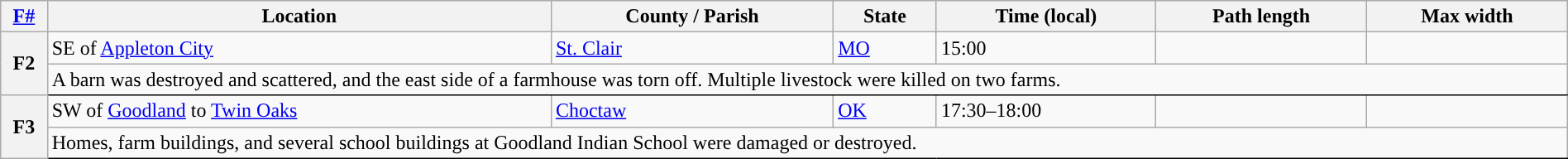<table class="wikitable sortable" style="width:100%;">
<tr>
<th scope="col" align="center"><a href='#'>F#</a><br></th>
<th scope="col" align="center" class="unsortable">Location</th>
<th scope="col" align="center" class="unsortable">County / Parish</th>
<th scope="col" align="center">State</th>
<th scope="col" align="center">Time (local)</th>
<th scope="col" align="center">Path length</th>
<th scope="col" align="center">Max width</th>
</tr>
<tr>
<th scope="row" rowspan="2" style="background-color:#">F2</th>
<td>SE of <a href='#'>Appleton City</a></td>
<td><a href='#'>St. Clair</a></td>
<td><a href='#'>MO</a></td>
<td>15:00</td>
<td></td>
<td></td>
</tr>
<tr class="expand-child">
<td colspan="6" style="border-bottom: 1px solid black;">A barn was destroyed and scattered, and the east side of a farmhouse was torn off. Multiple livestock were killed on two farms.</td>
</tr>
<tr>
<th scope="row" rowspan="2" style="background-color:#">F3</th>
<td>SW of <a href='#'>Goodland</a> to <a href='#'>Twin Oaks</a></td>
<td><a href='#'>Choctaw</a></td>
<td><a href='#'>OK</a></td>
<td>17:30–18:00</td>
<td></td>
<td></td>
</tr>
<tr class="expand-child">
<td colspan="6" style="border-bottom: 1px solid black;">Homes, farm buildings, and several school buildings at Goodland Indian School were damaged or destroyed.</td>
</tr>
</table>
